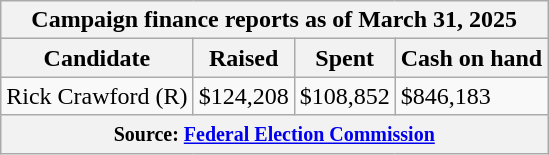<table class="wikitable sortable">
<tr>
<th colspan=4>Campaign finance reports as of March 31, 2025</th>
</tr>
<tr style="text-align:center;">
<th>Candidate</th>
<th>Raised</th>
<th>Spent</th>
<th>Cash on hand</th>
</tr>
<tr>
<td>Rick Crawford (R)</td>
<td>$124,208</td>
<td>$108,852</td>
<td>$846,183</td>
</tr>
<tr>
<th colspan="4"><small>Source: <a href='#'>Federal Election Commission</a></small></th>
</tr>
</table>
